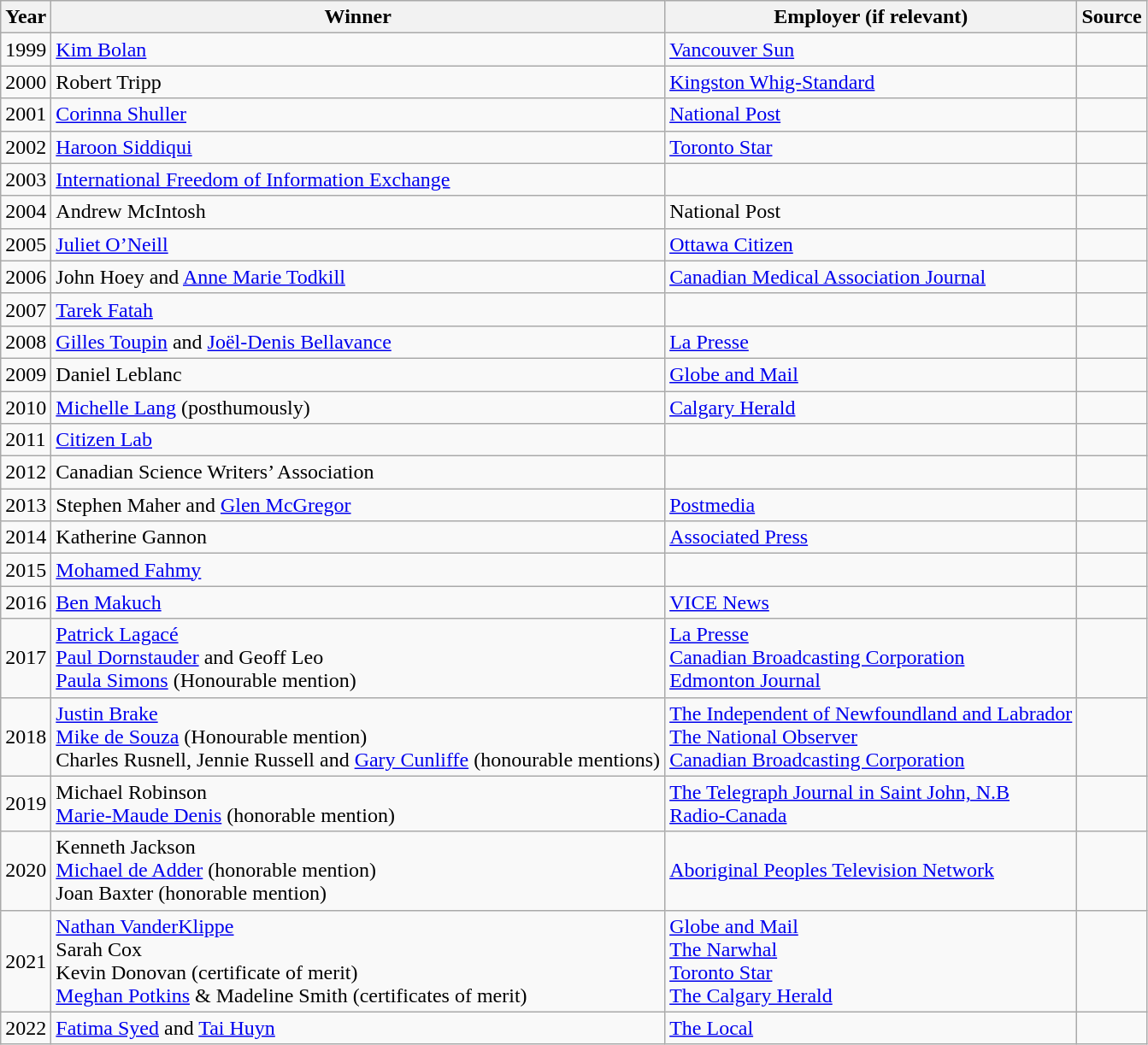<table class="wikitable">
<tr>
<th>Year</th>
<th>Winner</th>
<th>Employer (if relevant)</th>
<th>Source</th>
</tr>
<tr>
<td>1999</td>
<td><a href='#'>Kim Bolan</a></td>
<td><a href='#'>Vancouver Sun</a></td>
<td></td>
</tr>
<tr>
<td>2000</td>
<td>Robert Tripp</td>
<td><a href='#'>Kingston Whig-Standard</a></td>
<td></td>
</tr>
<tr>
<td>2001</td>
<td><a href='#'>Corinna Shuller</a></td>
<td><a href='#'>National Post</a></td>
<td></td>
</tr>
<tr>
<td>2002</td>
<td><a href='#'>Haroon Siddiqui</a></td>
<td><a href='#'>Toronto Star</a></td>
<td></td>
</tr>
<tr>
<td>2003</td>
<td><a href='#'>International Freedom of Information Exchange</a></td>
<td></td>
<td></td>
</tr>
<tr>
<td>2004</td>
<td>Andrew McIntosh</td>
<td>National Post</td>
<td></td>
</tr>
<tr>
<td>2005</td>
<td><a href='#'>Juliet O’Neill</a></td>
<td><a href='#'>Ottawa Citizen</a></td>
<td></td>
</tr>
<tr>
<td>2006</td>
<td>John Hoey and <a href='#'>Anne Marie Todkill</a></td>
<td><a href='#'>Canadian Medical Association Journal</a></td>
<td></td>
</tr>
<tr>
<td>2007</td>
<td><a href='#'>Tarek Fatah</a></td>
<td></td>
<td></td>
</tr>
<tr>
<td>2008</td>
<td><a href='#'>Gilles Toupin</a> and <a href='#'>Joël-Denis Bellavance</a></td>
<td><a href='#'>La Presse</a></td>
<td></td>
</tr>
<tr>
<td>2009</td>
<td>Daniel Leblanc</td>
<td><a href='#'>Globe and Mail</a></td>
<td></td>
</tr>
<tr>
<td>2010</td>
<td><a href='#'>Michelle Lang</a> (posthumously)</td>
<td><a href='#'>Calgary Herald</a></td>
<td></td>
</tr>
<tr>
<td>2011</td>
<td><a href='#'>Citizen Lab</a></td>
<td></td>
<td></td>
</tr>
<tr>
<td>2012</td>
<td>Canadian Science Writers’ Association</td>
<td></td>
<td></td>
</tr>
<tr>
<td>2013</td>
<td>Stephen Maher and <a href='#'>Glen McGregor</a></td>
<td><a href='#'>Postmedia</a></td>
<td></td>
</tr>
<tr>
<td>2014</td>
<td>Katherine Gannon</td>
<td><a href='#'>Associated Press</a></td>
<td></td>
</tr>
<tr>
<td>2015</td>
<td><a href='#'>Mohamed Fahmy</a></td>
<td></td>
<td></td>
</tr>
<tr>
<td>2016</td>
<td><a href='#'>Ben Makuch</a></td>
<td><a href='#'>VICE News</a></td>
<td></td>
</tr>
<tr>
<td>2017</td>
<td><a href='#'>Patrick Lagacé</a><br><a href='#'>Paul Dornstauder</a> and Geoff Leo<br><a href='#'>Paula Simons</a> (Honourable mention)</td>
<td><a href='#'>La Presse</a><br><a href='#'>Canadian Broadcasting Corporation</a><br><a href='#'>Edmonton Journal</a></td>
<td></td>
</tr>
<tr>
<td>2018</td>
<td><a href='#'>Justin Brake</a><br><a href='#'>Mike de Souza</a> (Honourable mention)<br>Charles Rusnell, Jennie Russell and <a href='#'>Gary Cunliffe</a> (honourable mentions)</td>
<td><a href='#'>The Independent of Newfoundland and Labrador</a><br><a href='#'>The National Observer</a><br><a href='#'>Canadian Broadcasting Corporation</a></td>
<td></td>
</tr>
<tr>
<td>2019</td>
<td>Michael Robinson<br><a href='#'>Marie-Maude Denis</a> (honorable mention)</td>
<td><a href='#'>The Telegraph Journal in Saint John, N.B</a><br><a href='#'>Radio-Canada</a></td>
<td></td>
</tr>
<tr>
<td>2020</td>
<td>Kenneth Jackson<br><a href='#'>Michael de Adder</a> (honorable mention)<br>Joan Baxter (honorable mention)</td>
<td><a href='#'>Aboriginal Peoples Television Network</a></td>
<td></td>
</tr>
<tr>
<td>2021</td>
<td><a href='#'>Nathan VanderKlippe</a><br>Sarah Cox<br>Kevin Donovan (certificate of merit)<br><a href='#'>Meghan Potkins</a> & Madeline Smith (certificates of merit)</td>
<td><a href='#'>Globe and Mail</a><br><a href='#'>The Narwhal</a><br><a href='#'>Toronto Star</a><br><a href='#'>The Calgary Herald</a></td>
<td></td>
</tr>
<tr>
<td>2022</td>
<td><a href='#'>Fatima Syed</a> and <a href='#'>Tai Huyn</a></td>
<td><a href='#'>The Local</a></td>
<td></td>
</tr>
</table>
